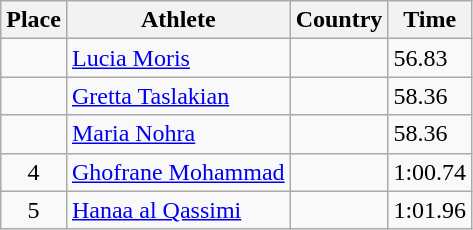<table class="wikitable mw-datatable sortable">
<tr>
<th>Place</th>
<th>Athlete</th>
<th>Country</th>
<th>Time</th>
</tr>
<tr>
<td align=center></td>
<td><a href='#'>Lucia Moris</a></td>
<td></td>
<td>56.83</td>
</tr>
<tr>
<td align=center></td>
<td><a href='#'>Gretta Taslakian</a></td>
<td></td>
<td>58.36</td>
</tr>
<tr>
<td align=center></td>
<td><a href='#'>Maria Nohra</a></td>
<td></td>
<td>58.36</td>
</tr>
<tr>
<td align=center>4</td>
<td><a href='#'>Ghofrane Mohammad</a></td>
<td></td>
<td>1:00.74</td>
</tr>
<tr>
<td align=center>5</td>
<td><a href='#'>Hanaa al Qassimi</a></td>
<td></td>
<td>1:01.96</td>
</tr>
</table>
